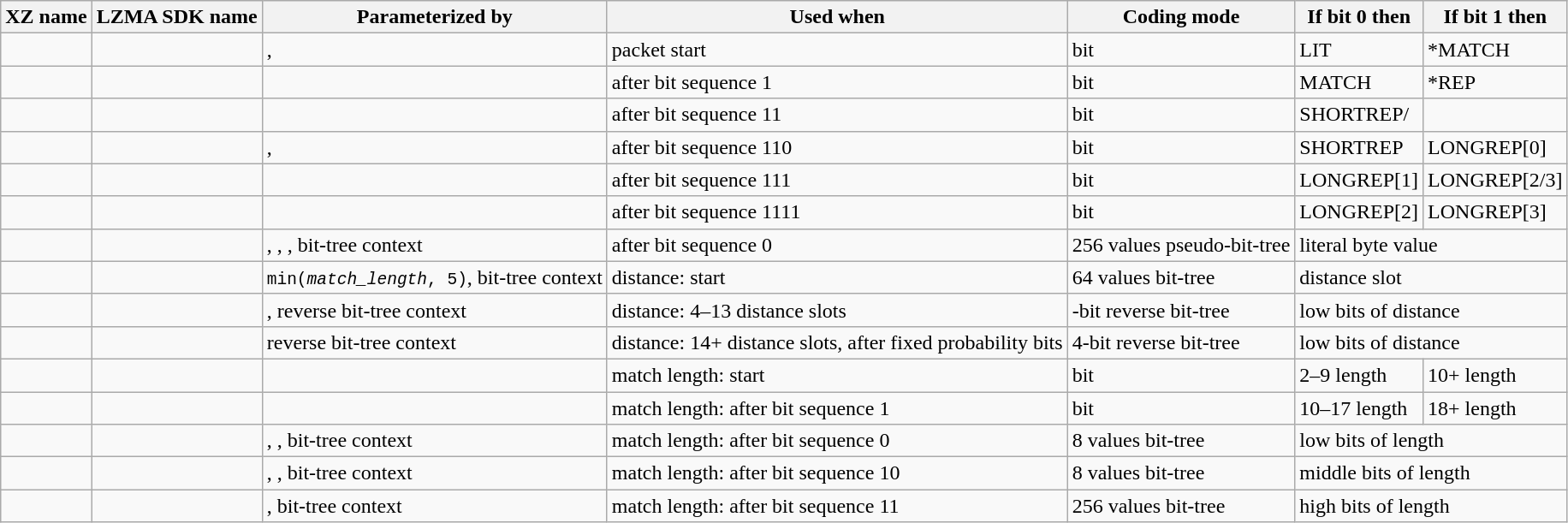<table class="wikitable" border="1">
<tr>
<th>XZ name</th>
<th>LZMA SDK name</th>
<th>Parameterized by</th>
<th>Used when</th>
<th>Coding mode</th>
<th>If bit 0 then</th>
<th>If bit 1 then</th>
</tr>
<tr>
<td></td>
<td></td>
<td>, </td>
<td>packet start</td>
<td>bit</td>
<td>LIT</td>
<td>*MATCH</td>
</tr>
<tr>
<td></td>
<td></td>
<td></td>
<td>after bit sequence 1</td>
<td>bit</td>
<td>MATCH</td>
<td>*REP</td>
</tr>
<tr>
<td></td>
<td></td>
<td></td>
<td>after bit sequence 11</td>
<td>bit</td>
<td>SHORTREP/</td>
<td></td>
</tr>
<tr>
<td></td>
<td></td>
<td>, </td>
<td>after bit sequence 110</td>
<td>bit</td>
<td>SHORTREP</td>
<td>LONGREP[0]</td>
</tr>
<tr>
<td></td>
<td></td>
<td></td>
<td>after bit sequence 111</td>
<td>bit</td>
<td>LONGREP[1]</td>
<td>LONGREP[2/3]</td>
</tr>
<tr>
<td></td>
<td></td>
<td></td>
<td>after bit sequence 1111</td>
<td>bit</td>
<td>LONGREP[2]</td>
<td>LONGREP[3]</td>
</tr>
<tr>
<td></td>
<td></td>
<td>, , , bit-tree context</td>
<td>after bit sequence 0</td>
<td>256 values pseudo-bit-tree</td>
<td colspan="2">literal byte value</td>
</tr>
<tr>
<td></td>
<td></td>
<td><code>min(<em>match_length</em>, 5)</code>, bit-tree context</td>
<td>distance: start</td>
<td>64 values bit-tree</td>
<td colspan="2">distance slot</td>
</tr>
<tr>
<td></td>
<td></td>
<td>, reverse bit-tree context</td>
<td>distance: 4–13 distance slots</td>
<td>-bit reverse bit-tree</td>
<td colspan="2">low bits of distance</td>
</tr>
<tr>
<td></td>
<td></td>
<td>reverse bit-tree context</td>
<td>distance: 14+ distance slots, after fixed probability bits</td>
<td>4-bit reverse bit-tree</td>
<td colspan="2">low bits of distance</td>
</tr>
<tr>
<td></td>
<td></td>
<td></td>
<td>match length: start</td>
<td>bit</td>
<td>2–9 length</td>
<td>10+ length</td>
</tr>
<tr>
<td></td>
<td></td>
<td></td>
<td>match length: after bit sequence 1</td>
<td>bit</td>
<td>10–17 length</td>
<td>18+ length</td>
</tr>
<tr>
<td></td>
<td></td>
<td>, , bit-tree context</td>
<td>match length: after bit sequence 0</td>
<td>8 values bit-tree</td>
<td colspan="2">low bits of length</td>
</tr>
<tr>
<td></td>
<td></td>
<td>, , bit-tree context</td>
<td>match length: after bit sequence 10</td>
<td>8 values bit-tree</td>
<td colspan="2">middle bits of length</td>
</tr>
<tr>
<td></td>
<td></td>
<td>, bit-tree context</td>
<td>match length: after bit sequence 11</td>
<td>256 values bit-tree</td>
<td colspan="2">high bits of length</td>
</tr>
</table>
